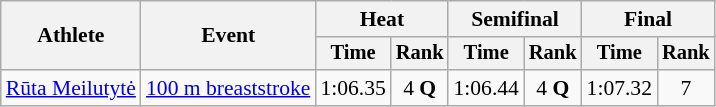<table class=wikitable style="font-size:90%">
<tr>
<th rowspan="2">Athlete</th>
<th rowspan="2">Event</th>
<th colspan="2">Heat</th>
<th colspan="2">Semifinal</th>
<th colspan="2">Final</th>
</tr>
<tr style="font-size:95%">
<th>Time</th>
<th>Rank</th>
<th>Time</th>
<th>Rank</th>
<th>Time</th>
<th>Rank</th>
</tr>
<tr align=center>
<td align=left><a href='#'>Rūta Meilutytė</a></td>
<td align=left><a href='#'>100 m breaststroke</a></td>
<td>1:06.35</td>
<td>4 <strong>Q</strong></td>
<td>1:06.44</td>
<td>4 <strong>Q</strong></td>
<td>1:07.32</td>
<td>7</td>
</tr>
</table>
